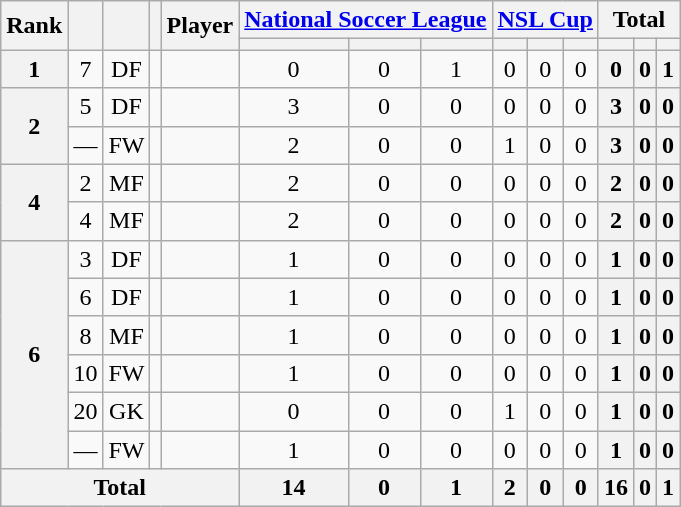<table class="wikitable sortable" style="text-align:center">
<tr>
<th rowspan="2">Rank</th>
<th rowspan="2"></th>
<th rowspan="2"></th>
<th rowspan="2"></th>
<th rowspan="2">Player</th>
<th colspan="3"><a href='#'>National Soccer League</a></th>
<th colspan="3"><a href='#'>NSL Cup</a></th>
<th colspan="3">Total</th>
</tr>
<tr>
<th></th>
<th></th>
<th></th>
<th></th>
<th></th>
<th></th>
<th></th>
<th></th>
<th></th>
</tr>
<tr>
<th>1</th>
<td>7</td>
<td>DF</td>
<td></td>
<td align="left"><br></td>
<td>0</td>
<td>0</td>
<td>1<br></td>
<td>0</td>
<td>0</td>
<td>0<br></td>
<th>0</th>
<th>0</th>
<th>1</th>
</tr>
<tr>
<th rowspan="2">2</th>
<td>5</td>
<td>DF</td>
<td></td>
<td align="left"><br></td>
<td>3</td>
<td>0</td>
<td>0<br></td>
<td>0</td>
<td>0</td>
<td>0<br></td>
<th>3</th>
<th>0</th>
<th>0</th>
</tr>
<tr>
<td>—</td>
<td>FW</td>
<td></td>
<td align="left"><br></td>
<td>2</td>
<td>0</td>
<td>0<br></td>
<td>1</td>
<td>0</td>
<td>0<br></td>
<th>3</th>
<th>0</th>
<th>0</th>
</tr>
<tr>
<th rowspan="2">4</th>
<td>2</td>
<td>MF</td>
<td></td>
<td align="left"><br></td>
<td>2</td>
<td>0</td>
<td>0<br></td>
<td>0</td>
<td>0</td>
<td>0<br></td>
<th>2</th>
<th>0</th>
<th>0</th>
</tr>
<tr>
<td>4</td>
<td>MF</td>
<td></td>
<td align="left"><br></td>
<td>2</td>
<td>0</td>
<td>0<br></td>
<td>0</td>
<td>0</td>
<td>0<br></td>
<th>2</th>
<th>0</th>
<th>0</th>
</tr>
<tr>
<th rowspan="6">6</th>
<td>3</td>
<td>DF</td>
<td></td>
<td align="left"><br></td>
<td>1</td>
<td>0</td>
<td>0<br></td>
<td>0</td>
<td>0</td>
<td>0<br></td>
<th>1</th>
<th>0</th>
<th>0</th>
</tr>
<tr>
<td>6</td>
<td>DF</td>
<td></td>
<td align="left"><br></td>
<td>1</td>
<td>0</td>
<td>0<br></td>
<td>0</td>
<td>0</td>
<td>0<br></td>
<th>1</th>
<th>0</th>
<th>0</th>
</tr>
<tr>
<td>8</td>
<td>MF</td>
<td></td>
<td align="left"><br></td>
<td>1</td>
<td>0</td>
<td>0<br></td>
<td>0</td>
<td>0</td>
<td>0<br></td>
<th>1</th>
<th>0</th>
<th>0</th>
</tr>
<tr>
<td>10</td>
<td>FW</td>
<td></td>
<td align="left"><br></td>
<td>1</td>
<td>0</td>
<td>0<br></td>
<td>0</td>
<td>0</td>
<td>0<br></td>
<th>1</th>
<th>0</th>
<th>0</th>
</tr>
<tr>
<td>20</td>
<td>GK</td>
<td></td>
<td align="left"><br></td>
<td>0</td>
<td>0</td>
<td>0<br></td>
<td>1</td>
<td>0</td>
<td>0<br></td>
<th>1</th>
<th>0</th>
<th>0</th>
</tr>
<tr>
<td>—</td>
<td>FW</td>
<td></td>
<td align="left"><br></td>
<td>1</td>
<td>0</td>
<td>0<br></td>
<td>0</td>
<td>0</td>
<td>0<br></td>
<th>1</th>
<th>0</th>
<th>0</th>
</tr>
<tr>
<th colspan="5">Total<br></th>
<th>14</th>
<th>0</th>
<th>1<br></th>
<th>2</th>
<th>0</th>
<th>0<br></th>
<th>16</th>
<th>0</th>
<th>1</th>
</tr>
</table>
